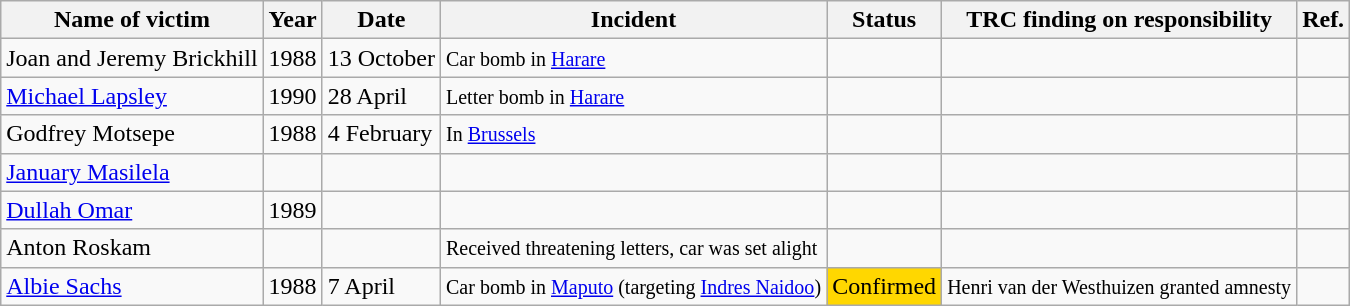<table class="wikitable sortable">
<tr>
<th>Name of victim</th>
<th>Year</th>
<th>Date</th>
<th>Incident</th>
<th>Status</th>
<th>TRC finding on responsibility</th>
<th>Ref.</th>
</tr>
<tr>
<td>Joan and Jeremy Brickhill</td>
<td>1988</td>
<td>13 October</td>
<td><small>Car bomb in <a href='#'>Harare</a></small></td>
<td></td>
<td></td>
<td></td>
</tr>
<tr>
<td><a href='#'>Michael Lapsley</a></td>
<td>1990</td>
<td>28 April</td>
<td><small>Letter bomb in <a href='#'>Harare</a></small></td>
<td></td>
<td></td>
<td></td>
</tr>
<tr>
<td>Godfrey Motsepe</td>
<td>1988</td>
<td>4 February</td>
<td><small>In <a href='#'>Brussels</a></small></td>
<td></td>
<td></td>
<td></td>
</tr>
<tr>
<td><a href='#'>January Masilela</a></td>
<td></td>
<td></td>
<td></td>
<td></td>
<td></td>
<td></td>
</tr>
<tr>
<td><a href='#'>Dullah Omar</a></td>
<td>1989</td>
<td></td>
<td></td>
<td></td>
<td></td>
<td></td>
</tr>
<tr>
<td>Anton Roskam</td>
<td></td>
<td></td>
<td><small>Received threatening letters, car was set alight</small></td>
<td></td>
<td></td>
<td></td>
</tr>
<tr>
<td><a href='#'>Albie Sachs</a></td>
<td>1988</td>
<td>7 April</td>
<td><small>Car bomb in <a href='#'>Maputo</a> (targeting <a href='#'>Indres Naidoo</a>)</small></td>
<td style="background:gold;white-space:nowrap">Confirmed</td>
<td><small>Henri van der Westhuizen granted amnesty</small></td>
<td></td>
</tr>
</table>
